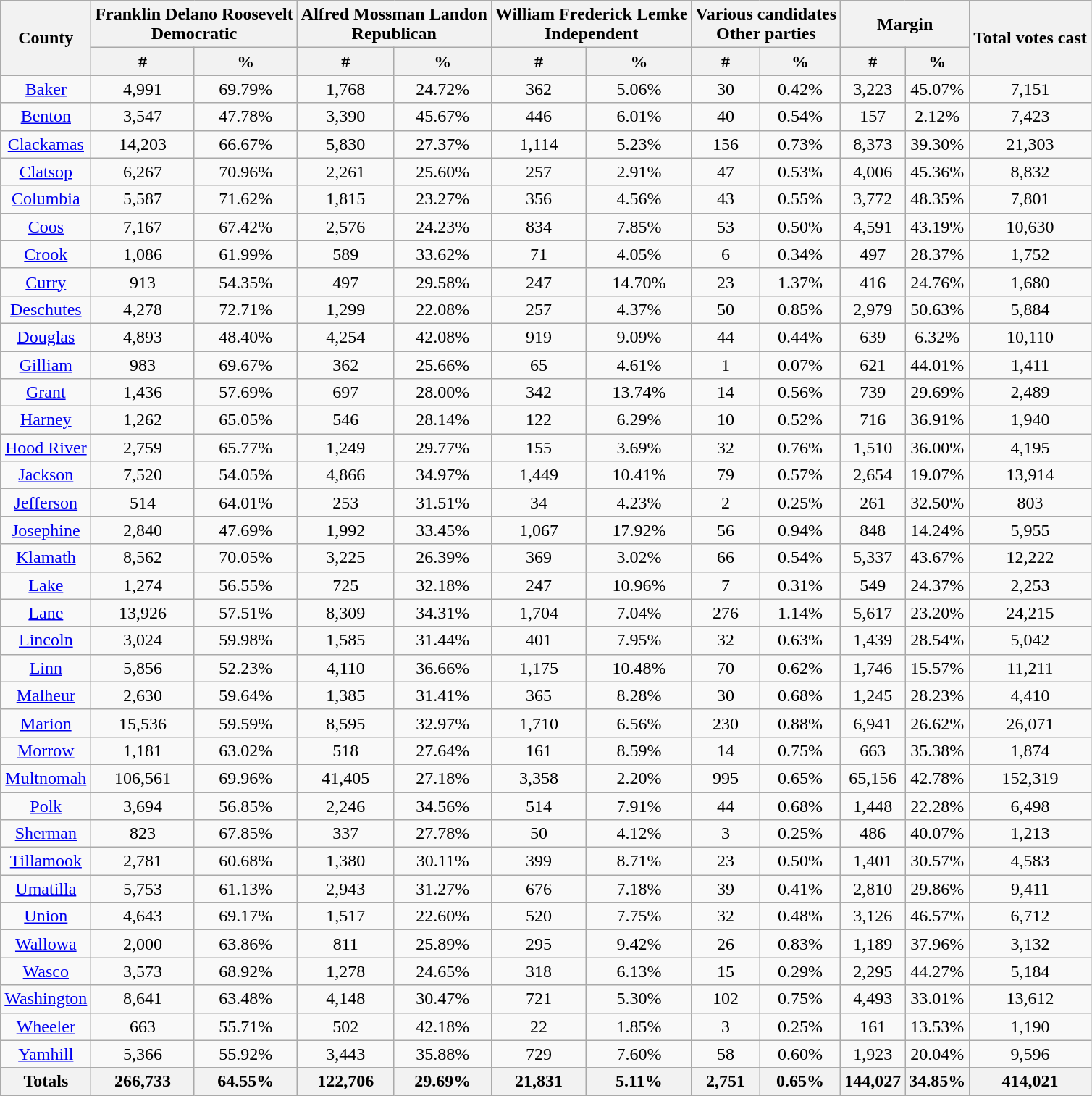<table class="wikitable sortable" style="text-align:center">
<tr>
<th style="text-align:center;" rowspan="2">County</th>
<th style="text-align:center;" colspan="2">Franklin Delano Roosevelt<br>Democratic</th>
<th style="text-align:center;" colspan="2">Alfred Mossman Landon<br>Republican</th>
<th style="text-align:center;" colspan="2">William Frederick Lemke<br>Independent</th>
<th style="text-align:center;" colspan="2">Various candidates<br>Other parties</th>
<th style="text-align:center;" colspan="2">Margin</th>
<th style="text-align:center;" rowspan="2">Total votes cast</th>
</tr>
<tr>
<th style="text-align:center;" data-sort-type="number">#</th>
<th style="text-align:center;" data-sort-type="number">%</th>
<th style="text-align:center;" data-sort-type="number">#</th>
<th style="text-align:center;" data-sort-type="number">%</th>
<th style="text-align:center;" data-sort-type="number">#</th>
<th style="text-align:center;" data-sort-type="number">%</th>
<th style="text-align:center;" data-sort-type="number">#</th>
<th style="text-align:center;" data-sort-type="number">%</th>
<th style="text-align:center;" data-sort-type="number">#</th>
<th style="text-align:center;" data-sort-type="number">%</th>
</tr>
<tr style="text-align:center;">
<td><a href='#'>Baker</a></td>
<td>4,991</td>
<td>69.79%</td>
<td>1,768</td>
<td>24.72%</td>
<td>362</td>
<td>5.06%</td>
<td>30</td>
<td>0.42%</td>
<td>3,223</td>
<td>45.07%</td>
<td>7,151</td>
</tr>
<tr style="text-align:center;">
<td><a href='#'>Benton</a></td>
<td>3,547</td>
<td>47.78%</td>
<td>3,390</td>
<td>45.67%</td>
<td>446</td>
<td>6.01%</td>
<td>40</td>
<td>0.54%</td>
<td>157</td>
<td>2.12%</td>
<td>7,423</td>
</tr>
<tr style="text-align:center;">
<td><a href='#'>Clackamas</a></td>
<td>14,203</td>
<td>66.67%</td>
<td>5,830</td>
<td>27.37%</td>
<td>1,114</td>
<td>5.23%</td>
<td>156</td>
<td>0.73%</td>
<td>8,373</td>
<td>39.30%</td>
<td>21,303</td>
</tr>
<tr style="text-align:center;">
<td><a href='#'>Clatsop</a></td>
<td>6,267</td>
<td>70.96%</td>
<td>2,261</td>
<td>25.60%</td>
<td>257</td>
<td>2.91%</td>
<td>47</td>
<td>0.53%</td>
<td>4,006</td>
<td>45.36%</td>
<td>8,832</td>
</tr>
<tr style="text-align:center;">
<td><a href='#'>Columbia</a></td>
<td>5,587</td>
<td>71.62%</td>
<td>1,815</td>
<td>23.27%</td>
<td>356</td>
<td>4.56%</td>
<td>43</td>
<td>0.55%</td>
<td>3,772</td>
<td>48.35%</td>
<td>7,801</td>
</tr>
<tr style="text-align:center;">
<td><a href='#'>Coos</a></td>
<td>7,167</td>
<td>67.42%</td>
<td>2,576</td>
<td>24.23%</td>
<td>834</td>
<td>7.85%</td>
<td>53</td>
<td>0.50%</td>
<td>4,591</td>
<td>43.19%</td>
<td>10,630</td>
</tr>
<tr style="text-align:center;">
<td><a href='#'>Crook</a></td>
<td>1,086</td>
<td>61.99%</td>
<td>589</td>
<td>33.62%</td>
<td>71</td>
<td>4.05%</td>
<td>6</td>
<td>0.34%</td>
<td>497</td>
<td>28.37%</td>
<td>1,752</td>
</tr>
<tr style="text-align:center;">
<td><a href='#'>Curry</a></td>
<td>913</td>
<td>54.35%</td>
<td>497</td>
<td>29.58%</td>
<td>247</td>
<td>14.70%</td>
<td>23</td>
<td>1.37%</td>
<td>416</td>
<td>24.76%</td>
<td>1,680</td>
</tr>
<tr style="text-align:center;">
<td><a href='#'>Deschutes</a></td>
<td>4,278</td>
<td>72.71%</td>
<td>1,299</td>
<td>22.08%</td>
<td>257</td>
<td>4.37%</td>
<td>50</td>
<td>0.85%</td>
<td>2,979</td>
<td>50.63%</td>
<td>5,884</td>
</tr>
<tr style="text-align:center;">
<td><a href='#'>Douglas</a></td>
<td>4,893</td>
<td>48.40%</td>
<td>4,254</td>
<td>42.08%</td>
<td>919</td>
<td>9.09%</td>
<td>44</td>
<td>0.44%</td>
<td>639</td>
<td>6.32%</td>
<td>10,110</td>
</tr>
<tr style="text-align:center;">
<td><a href='#'>Gilliam</a></td>
<td>983</td>
<td>69.67%</td>
<td>362</td>
<td>25.66%</td>
<td>65</td>
<td>4.61%</td>
<td>1</td>
<td>0.07%</td>
<td>621</td>
<td>44.01%</td>
<td>1,411</td>
</tr>
<tr style="text-align:center;">
<td><a href='#'>Grant</a></td>
<td>1,436</td>
<td>57.69%</td>
<td>697</td>
<td>28.00%</td>
<td>342</td>
<td>13.74%</td>
<td>14</td>
<td>0.56%</td>
<td>739</td>
<td>29.69%</td>
<td>2,489</td>
</tr>
<tr style="text-align:center;">
<td><a href='#'>Harney</a></td>
<td>1,262</td>
<td>65.05%</td>
<td>546</td>
<td>28.14%</td>
<td>122</td>
<td>6.29%</td>
<td>10</td>
<td>0.52%</td>
<td>716</td>
<td>36.91%</td>
<td>1,940</td>
</tr>
<tr style="text-align:center;">
<td><a href='#'>Hood River</a></td>
<td>2,759</td>
<td>65.77%</td>
<td>1,249</td>
<td>29.77%</td>
<td>155</td>
<td>3.69%</td>
<td>32</td>
<td>0.76%</td>
<td>1,510</td>
<td>36.00%</td>
<td>4,195</td>
</tr>
<tr style="text-align:center;">
<td><a href='#'>Jackson</a></td>
<td>7,520</td>
<td>54.05%</td>
<td>4,866</td>
<td>34.97%</td>
<td>1,449</td>
<td>10.41%</td>
<td>79</td>
<td>0.57%</td>
<td>2,654</td>
<td>19.07%</td>
<td>13,914</td>
</tr>
<tr style="text-align:center;">
<td><a href='#'>Jefferson</a></td>
<td>514</td>
<td>64.01%</td>
<td>253</td>
<td>31.51%</td>
<td>34</td>
<td>4.23%</td>
<td>2</td>
<td>0.25%</td>
<td>261</td>
<td>32.50%</td>
<td>803</td>
</tr>
<tr style="text-align:center;">
<td><a href='#'>Josephine</a></td>
<td>2,840</td>
<td>47.69%</td>
<td>1,992</td>
<td>33.45%</td>
<td>1,067</td>
<td>17.92%</td>
<td>56</td>
<td>0.94%</td>
<td>848</td>
<td>14.24%</td>
<td>5,955</td>
</tr>
<tr style="text-align:center;">
<td><a href='#'>Klamath</a></td>
<td>8,562</td>
<td>70.05%</td>
<td>3,225</td>
<td>26.39%</td>
<td>369</td>
<td>3.02%</td>
<td>66</td>
<td>0.54%</td>
<td>5,337</td>
<td>43.67%</td>
<td>12,222</td>
</tr>
<tr style="text-align:center;">
<td><a href='#'>Lake</a></td>
<td>1,274</td>
<td>56.55%</td>
<td>725</td>
<td>32.18%</td>
<td>247</td>
<td>10.96%</td>
<td>7</td>
<td>0.31%</td>
<td>549</td>
<td>24.37%</td>
<td>2,253</td>
</tr>
<tr style="text-align:center;">
<td><a href='#'>Lane</a></td>
<td>13,926</td>
<td>57.51%</td>
<td>8,309</td>
<td>34.31%</td>
<td>1,704</td>
<td>7.04%</td>
<td>276</td>
<td>1.14%</td>
<td>5,617</td>
<td>23.20%</td>
<td>24,215</td>
</tr>
<tr style="text-align:center;">
<td><a href='#'>Lincoln</a></td>
<td>3,024</td>
<td>59.98%</td>
<td>1,585</td>
<td>31.44%</td>
<td>401</td>
<td>7.95%</td>
<td>32</td>
<td>0.63%</td>
<td>1,439</td>
<td>28.54%</td>
<td>5,042</td>
</tr>
<tr style="text-align:center;">
<td><a href='#'>Linn</a></td>
<td>5,856</td>
<td>52.23%</td>
<td>4,110</td>
<td>36.66%</td>
<td>1,175</td>
<td>10.48%</td>
<td>70</td>
<td>0.62%</td>
<td>1,746</td>
<td>15.57%</td>
<td>11,211</td>
</tr>
<tr style="text-align:center;">
<td><a href='#'>Malheur</a></td>
<td>2,630</td>
<td>59.64%</td>
<td>1,385</td>
<td>31.41%</td>
<td>365</td>
<td>8.28%</td>
<td>30</td>
<td>0.68%</td>
<td>1,245</td>
<td>28.23%</td>
<td>4,410</td>
</tr>
<tr style="text-align:center;">
<td><a href='#'>Marion</a></td>
<td>15,536</td>
<td>59.59%</td>
<td>8,595</td>
<td>32.97%</td>
<td>1,710</td>
<td>6.56%</td>
<td>230</td>
<td>0.88%</td>
<td>6,941</td>
<td>26.62%</td>
<td>26,071</td>
</tr>
<tr style="text-align:center;">
<td><a href='#'>Morrow</a></td>
<td>1,181</td>
<td>63.02%</td>
<td>518</td>
<td>27.64%</td>
<td>161</td>
<td>8.59%</td>
<td>14</td>
<td>0.75%</td>
<td>663</td>
<td>35.38%</td>
<td>1,874</td>
</tr>
<tr style="text-align:center;">
<td><a href='#'>Multnomah</a></td>
<td>106,561</td>
<td>69.96%</td>
<td>41,405</td>
<td>27.18%</td>
<td>3,358</td>
<td>2.20%</td>
<td>995</td>
<td>0.65%</td>
<td>65,156</td>
<td>42.78%</td>
<td>152,319</td>
</tr>
<tr style="text-align:center;">
<td><a href='#'>Polk</a></td>
<td>3,694</td>
<td>56.85%</td>
<td>2,246</td>
<td>34.56%</td>
<td>514</td>
<td>7.91%</td>
<td>44</td>
<td>0.68%</td>
<td>1,448</td>
<td>22.28%</td>
<td>6,498</td>
</tr>
<tr style="text-align:center;">
<td><a href='#'>Sherman</a></td>
<td>823</td>
<td>67.85%</td>
<td>337</td>
<td>27.78%</td>
<td>50</td>
<td>4.12%</td>
<td>3</td>
<td>0.25%</td>
<td>486</td>
<td>40.07%</td>
<td>1,213</td>
</tr>
<tr style="text-align:center;">
<td><a href='#'>Tillamook</a></td>
<td>2,781</td>
<td>60.68%</td>
<td>1,380</td>
<td>30.11%</td>
<td>399</td>
<td>8.71%</td>
<td>23</td>
<td>0.50%</td>
<td>1,401</td>
<td>30.57%</td>
<td>4,583</td>
</tr>
<tr style="text-align:center;">
<td><a href='#'>Umatilla</a></td>
<td>5,753</td>
<td>61.13%</td>
<td>2,943</td>
<td>31.27%</td>
<td>676</td>
<td>7.18%</td>
<td>39</td>
<td>0.41%</td>
<td>2,810</td>
<td>29.86%</td>
<td>9,411</td>
</tr>
<tr style="text-align:center;">
<td><a href='#'>Union</a></td>
<td>4,643</td>
<td>69.17%</td>
<td>1,517</td>
<td>22.60%</td>
<td>520</td>
<td>7.75%</td>
<td>32</td>
<td>0.48%</td>
<td>3,126</td>
<td>46.57%</td>
<td>6,712</td>
</tr>
<tr style="text-align:center;">
<td><a href='#'>Wallowa</a></td>
<td>2,000</td>
<td>63.86%</td>
<td>811</td>
<td>25.89%</td>
<td>295</td>
<td>9.42%</td>
<td>26</td>
<td>0.83%</td>
<td>1,189</td>
<td>37.96%</td>
<td>3,132</td>
</tr>
<tr style="text-align:center;">
<td><a href='#'>Wasco</a></td>
<td>3,573</td>
<td>68.92%</td>
<td>1,278</td>
<td>24.65%</td>
<td>318</td>
<td>6.13%</td>
<td>15</td>
<td>0.29%</td>
<td>2,295</td>
<td>44.27%</td>
<td>5,184</td>
</tr>
<tr style="text-align:center;">
<td><a href='#'>Washington</a></td>
<td>8,641</td>
<td>63.48%</td>
<td>4,148</td>
<td>30.47%</td>
<td>721</td>
<td>5.30%</td>
<td>102</td>
<td>0.75%</td>
<td>4,493</td>
<td>33.01%</td>
<td>13,612</td>
</tr>
<tr style="text-align:center;">
<td><a href='#'>Wheeler</a></td>
<td>663</td>
<td>55.71%</td>
<td>502</td>
<td>42.18%</td>
<td>22</td>
<td>1.85%</td>
<td>3</td>
<td>0.25%</td>
<td>161</td>
<td>13.53%</td>
<td>1,190</td>
</tr>
<tr style="text-align:center;">
<td><a href='#'>Yamhill</a></td>
<td>5,366</td>
<td>55.92%</td>
<td>3,443</td>
<td>35.88%</td>
<td>729</td>
<td>7.60%</td>
<td>58</td>
<td>0.60%</td>
<td>1,923</td>
<td>20.04%</td>
<td>9,596</td>
</tr>
<tr style="text-align:center;">
<th>Totals</th>
<th>266,733</th>
<th>64.55%</th>
<th>122,706</th>
<th>29.69%</th>
<th>21,831</th>
<th>5.11%</th>
<th>2,751</th>
<th>0.65%</th>
<th>144,027</th>
<th>34.85%</th>
<th>414,021</th>
</tr>
</table>
